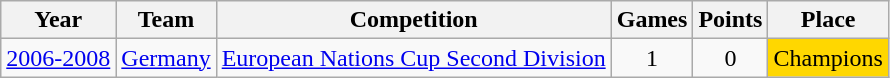<table class="wikitable">
<tr>
<th>Year</th>
<th>Team</th>
<th>Competition</th>
<th>Games</th>
<th>Points</th>
<th>Place</th>
</tr>
<tr align="center">
<td><a href='#'>2006-2008</a></td>
<td><a href='#'>Germany</a></td>
<td><a href='#'>European Nations Cup Second Division</a></td>
<td>1</td>
<td>0</td>
<td bgcolor="#FFD700">Champions</td>
</tr>
</table>
